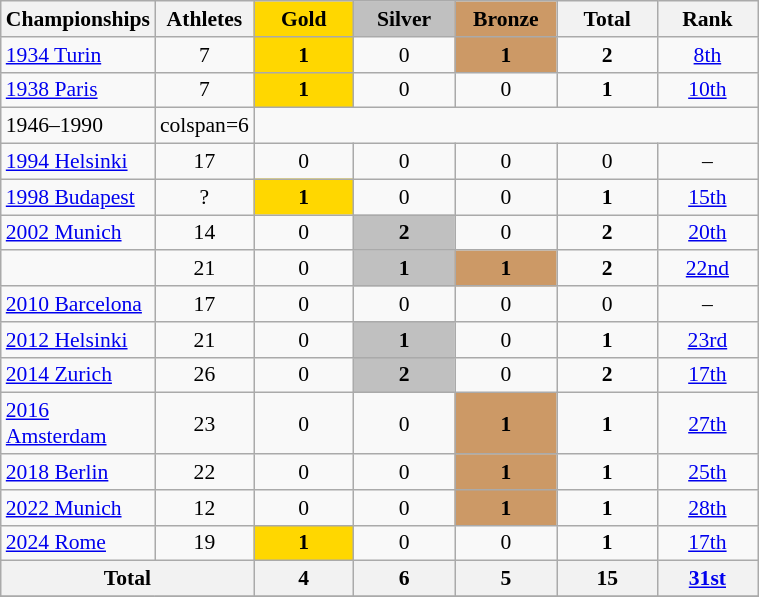<table class="wikitable" width=40% style="font-size:90%; text-align:center;">
<tr>
<th>Championships</th>
<th>Athletes</th>
<td style="background:gold; width:4.5em; font-weight:bold;">Gold</td>
<td style="background:silver; width:4.5em; font-weight:bold;">Silver</td>
<td style="background:#cc9966; width:4.5em; font-weight:bold;">Bronze</td>
<th style="width:4.5em; font-weight:bold;">Total</th>
<th style="width:4.5em; font-weight:bold;">Rank</th>
</tr>
<tr>
<td align=left><a href='#'>1934 Turin</a></td>
<td>7</td>
<td style="background:gold;"><strong>1</strong></td>
<td>0</td>
<td style="background:#cc9966;"><strong>1</strong></td>
<td><strong>2</strong></td>
<td><a href='#'>8th</a></td>
</tr>
<tr>
<td align=left><a href='#'>1938 Paris</a></td>
<td>7</td>
<td style="background:gold;"><strong>1</strong></td>
<td>0</td>
<td>0</td>
<td><strong>1</strong></td>
<td><a href='#'>10th</a></td>
</tr>
<tr>
<td align=left>1946–1990</td>
<td>colspan=6 </td>
</tr>
<tr>
<td align=left><a href='#'>1994 Helsinki</a></td>
<td>17</td>
<td>0</td>
<td>0</td>
<td>0</td>
<td>0</td>
<td>–</td>
</tr>
<tr>
<td align=left><a href='#'>1998 Budapest</a></td>
<td>?</td>
<td style="background:gold;"><strong>1</strong></td>
<td>0</td>
<td>0</td>
<td><strong>1</strong></td>
<td><a href='#'>15th</a></td>
</tr>
<tr>
<td align=left><a href='#'>2002 Munich</a></td>
<td>14</td>
<td>0</td>
<td style="background:silver;"><strong>2</strong></td>
<td>0</td>
<td><strong>2</strong></td>
<td><a href='#'>20th</a></td>
</tr>
<tr>
<td align=left></td>
<td>21</td>
<td>0</td>
<td style="background:silver;"><strong>1</strong></td>
<td style="background:#cc9966;"><strong>1</strong></td>
<td><strong>2</strong></td>
<td><a href='#'>22nd</a></td>
</tr>
<tr>
<td align=left><a href='#'>2010 Barcelona</a></td>
<td>17</td>
<td>0</td>
<td>0</td>
<td>0</td>
<td>0</td>
<td>–</td>
</tr>
<tr>
<td align=left><a href='#'>2012 Helsinki</a></td>
<td>21</td>
<td>0</td>
<td style="background:silver;"><strong>1</strong></td>
<td>0</td>
<td><strong>1</strong></td>
<td><a href='#'>23rd</a></td>
</tr>
<tr>
<td align=left><a href='#'>2014 Zurich</a></td>
<td>26</td>
<td>0</td>
<td style="background:silver;"><strong>2</strong></td>
<td>0</td>
<td><strong>2</strong></td>
<td><a href='#'>17th</a></td>
</tr>
<tr>
<td align=left><a href='#'>2016 Amsterdam</a></td>
<td>23</td>
<td>0</td>
<td>0</td>
<td style="background:#cc9966;"><strong>1</strong></td>
<td><strong>1</strong></td>
<td><a href='#'>27th</a></td>
</tr>
<tr>
<td align=left><a href='#'>2018 Berlin</a></td>
<td>22</td>
<td>0</td>
<td>0</td>
<td style="background:#cc9966;"><strong>1</strong></td>
<td><strong>1</strong></td>
<td><a href='#'>25th</a></td>
</tr>
<tr>
<td align=left><a href='#'>2022 Munich</a></td>
<td>12</td>
<td>0</td>
<td>0</td>
<td style="background:#cc9966;"><strong>1</strong></td>
<td><strong>1</strong></td>
<td><a href='#'>28th</a></td>
</tr>
<tr>
<td align=left><a href='#'>2024 Rome</a></td>
<td>19</td>
<td style="background:gold;"><strong>1</strong></td>
<td>0</td>
<td>0</td>
<td><strong>1</strong></td>
<td><a href='#'>17th</a></td>
</tr>
<tr>
<th colspan=2>Total</th>
<th><strong>4</strong></th>
<th><strong>6</strong></th>
<th><strong>5</strong></th>
<th><strong>15</strong></th>
<th><a href='#'>31st</a></th>
</tr>
<tr class="sortbottom">
</tr>
</table>
